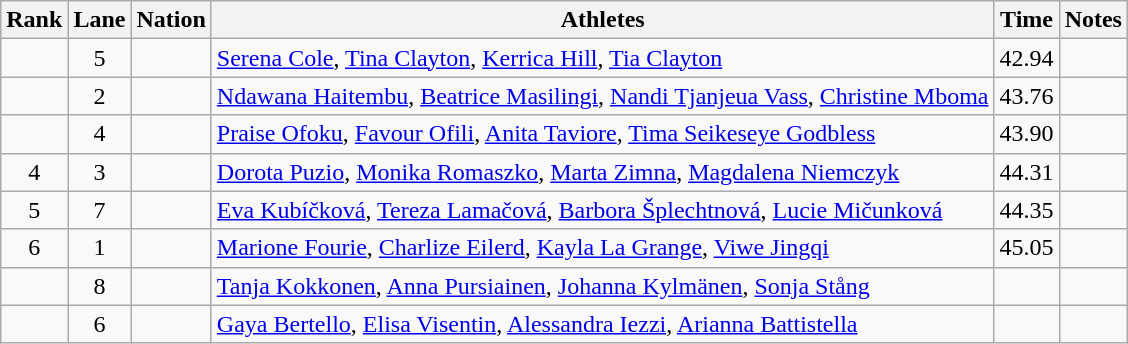<table class="wikitable sortable" style="text-align:center">
<tr>
<th>Rank</th>
<th>Lane</th>
<th>Nation</th>
<th>Athletes</th>
<th>Time</th>
<th>Notes</th>
</tr>
<tr>
<td></td>
<td>5</td>
<td align=left></td>
<td align=left><a href='#'>Serena Cole</a>, <a href='#'>Tina Clayton</a>, <a href='#'>Kerrica Hill</a>, <a href='#'>Tia Clayton</a></td>
<td>42.94</td>
<td></td>
</tr>
<tr>
<td></td>
<td>2</td>
<td align=left></td>
<td align=left><a href='#'>Ndawana Haitembu</a>, <a href='#'>Beatrice Masilingi</a>, <a href='#'>Nandi Tjanjeua Vass</a>, <a href='#'>Christine Mboma</a></td>
<td>43.76</td>
<td> </td>
</tr>
<tr>
<td></td>
<td>4</td>
<td align=left></td>
<td align=left><a href='#'>Praise Ofoku</a>, <a href='#'>Favour Ofili</a>, <a href='#'>Anita Taviore</a>, <a href='#'>Tima Seikeseye Godbless</a></td>
<td>43.90</td>
<td></td>
</tr>
<tr>
<td>4</td>
<td>3</td>
<td align=left></td>
<td align=left><a href='#'>Dorota Puzio</a>, <a href='#'>Monika Romaszko</a>, <a href='#'>Marta Zimna</a>, <a href='#'>Magdalena Niemczyk</a></td>
<td>44.31</td>
<td></td>
</tr>
<tr>
<td>5</td>
<td>7</td>
<td align=left></td>
<td align=left><a href='#'>Eva Kubíčková</a>, <a href='#'>Tereza Lamačová</a>, <a href='#'>Barbora Šplechtnová</a>, <a href='#'>Lucie Mičunková</a></td>
<td>44.35</td>
<td></td>
</tr>
<tr>
<td>6</td>
<td>1</td>
<td align=left></td>
<td align=left><a href='#'>Marione Fourie</a>, <a href='#'>Charlize Eilerd</a>, <a href='#'>Kayla La Grange</a>, <a href='#'>Viwe Jingqi</a></td>
<td>45.05</td>
<td></td>
</tr>
<tr>
<td></td>
<td>8</td>
<td align=left></td>
<td align=left><a href='#'>Tanja Kokkonen</a>, <a href='#'>Anna Pursiainen</a>, <a href='#'>Johanna Kylmänen</a>, <a href='#'>Sonja Stång</a></td>
<td></td>
<td></td>
</tr>
<tr>
<td></td>
<td>6</td>
<td align=left></td>
<td align=left><a href='#'>Gaya Bertello</a>, <a href='#'>Elisa Visentin</a>, <a href='#'>Alessandra Iezzi</a>, <a href='#'>Arianna Battistella</a></td>
<td></td>
<td></td>
</tr>
</table>
